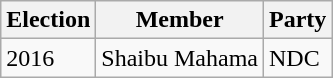<table class="wikitable">
<tr>
<th>Election</th>
<th>Member</th>
<th>Party</th>
</tr>
<tr>
<td>2016</td>
<td>Shaibu Mahama</td>
<td>NDC</td>
</tr>
</table>
